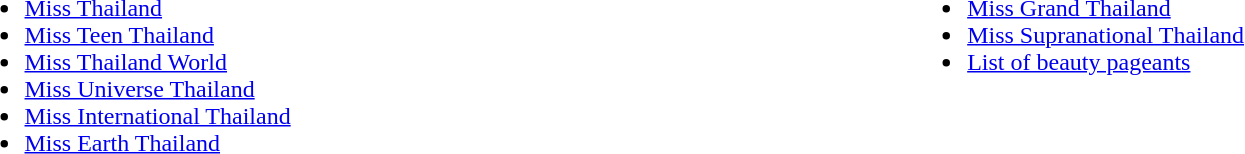<table>
<tr>
<td valign="top" width="10%"><br><ul><li><a href='#'>Miss Thailand</a></li><li><a href='#'>Miss Teen Thailand</a></li><li><a href='#'>Miss Thailand World</a></li><li><a href='#'>Miss Universe Thailand</a></li><li><a href='#'>Miss International Thailand</a></li><li><a href='#'>Miss Earth Thailand</a></li></ul></td>
<td valign="top" width="10%"><br><ul><li><a href='#'>Miss Grand Thailand</a></li><li><a href='#'>Miss Supranational Thailand</a></li><li><a href='#'>List of beauty pageants</a></li></ul></td>
</tr>
</table>
